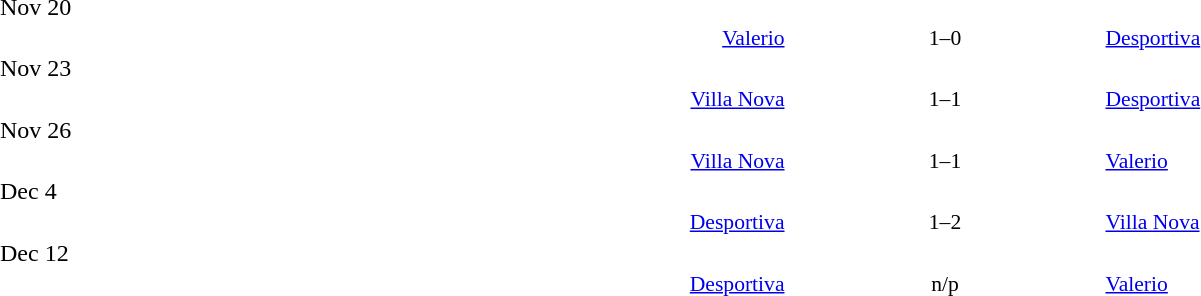<table style="width:100%" cellspacing="1">
<tr>
<th width=25%></th>
<th width=10%></th>
<th width=25%></th>
</tr>
<tr>
<td>Nov 20</td>
</tr>
<tr style=font-size:90%>
<td align=right><a href='#'>Valerio</a> </td>
<td align=center>1–0</td>
<td> <a href='#'>Desportiva</a></td>
</tr>
<tr>
<td>Nov 23</td>
</tr>
<tr style=font-size:90%>
<td align=right><a href='#'>Villa Nova</a> </td>
<td align=center>1–1</td>
<td> <a href='#'>Desportiva</a></td>
</tr>
<tr>
<td>Nov 26</td>
</tr>
<tr style=font-size:90%>
<td align=right><a href='#'>Villa Nova</a> </td>
<td align=center>1–1</td>
<td> <a href='#'>Valerio</a></td>
</tr>
<tr>
<td>Dec 4</td>
</tr>
<tr style=font-size:90%>
<td align=right><a href='#'>Desportiva</a> </td>
<td align=center>1–2</td>
<td> <a href='#'>Villa Nova</a></td>
</tr>
<tr>
<td>Dec 12</td>
</tr>
<tr style=font-size:90%>
<td align=right><a href='#'>Desportiva</a> </td>
<td align=center>n/p</td>
<td> <a href='#'>Valerio</a></td>
</tr>
</table>
